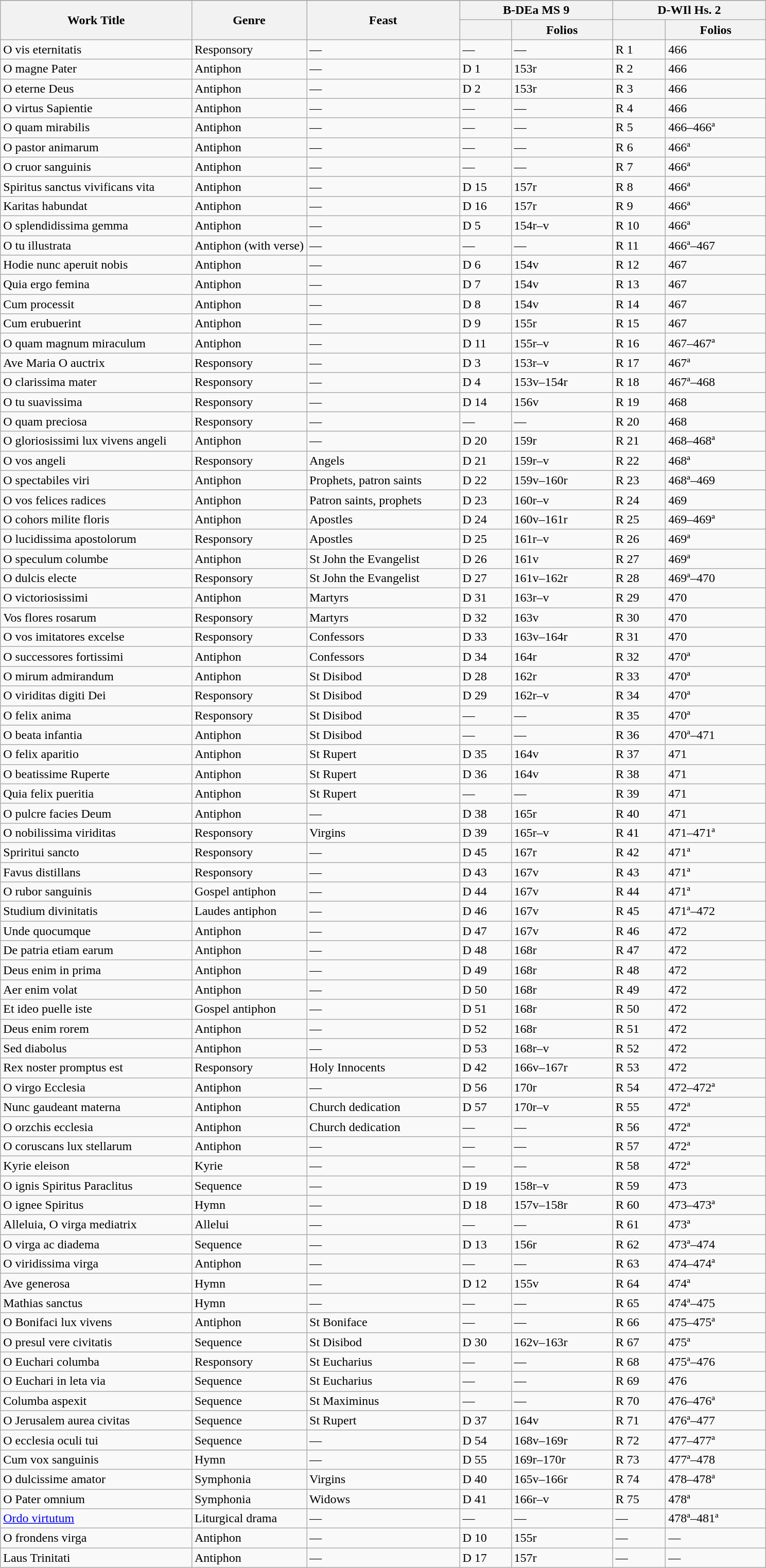<table class="wikitable sortable plainrowheaders">
<tr>
</tr>
<tr>
<th width="25%" rowspan="2">Work Title</th>
<th width="15%" rowspan="2">Genre</th>
<th width="20%" rowspan="2">Feast</th>
<th width="20%" colspan="2">B-DEa MS 9</th>
<th width="20%" colspan="2">D-WIl Hs. 2</th>
</tr>
<tr>
<th></th>
<th>Folios</th>
<th></th>
<th>Folios</th>
</tr>
<tr>
<td>O vis eternitatis</td>
<td>Responsory</td>
<td>—</td>
<td>—</td>
<td>—</td>
<td>R 1</td>
<td>466</td>
</tr>
<tr>
<td>O magne Pater</td>
<td>Antiphon</td>
<td>—</td>
<td>D 1</td>
<td>153r</td>
<td>R 2</td>
<td>466</td>
</tr>
<tr>
<td>O eterne Deus</td>
<td>Antiphon</td>
<td>—</td>
<td>D 2</td>
<td>153r</td>
<td>R 3</td>
<td>466</td>
</tr>
<tr>
<td>O virtus Sapientie</td>
<td>Antiphon</td>
<td>—</td>
<td>—</td>
<td>—</td>
<td>R 4</td>
<td>466</td>
</tr>
<tr>
<td>O quam mirabilis</td>
<td>Antiphon</td>
<td>—</td>
<td>—</td>
<td>—</td>
<td>R 5</td>
<td>466–466ª</td>
</tr>
<tr>
<td>O pastor animarum</td>
<td>Antiphon</td>
<td>—</td>
<td>—</td>
<td>—</td>
<td>R 6</td>
<td>466ª</td>
</tr>
<tr>
<td>O cruor sanguinis</td>
<td>Antiphon</td>
<td>—</td>
<td>—</td>
<td>—</td>
<td>R 7</td>
<td>466ª</td>
</tr>
<tr>
<td>Spiritus sanctus vivificans vita</td>
<td>Antiphon</td>
<td>—</td>
<td>D 15</td>
<td>157r</td>
<td>R 8</td>
<td>466ª</td>
</tr>
<tr>
<td>Karitas habundat</td>
<td>Antiphon</td>
<td>—</td>
<td>D 16</td>
<td>157r</td>
<td>R 9</td>
<td>466ª</td>
</tr>
<tr>
<td>O splendidissima gemma</td>
<td>Antiphon</td>
<td>—</td>
<td>D 5</td>
<td>154r–v</td>
<td>R 10</td>
<td>466ª</td>
</tr>
<tr>
<td>O tu illustrata</td>
<td>Antiphon (with verse)</td>
<td>—</td>
<td>—</td>
<td>—</td>
<td>R 11</td>
<td>466ª–467</td>
</tr>
<tr>
<td>Hodie nunc aperuit nobis</td>
<td>Antiphon</td>
<td>—</td>
<td>D 6</td>
<td>154v</td>
<td>R 12</td>
<td>467</td>
</tr>
<tr>
<td>Quia ergo femina</td>
<td>Antiphon</td>
<td>—</td>
<td>D 7</td>
<td>154v</td>
<td>R 13</td>
<td>467</td>
</tr>
<tr>
<td>Cum processit</td>
<td>Antiphon</td>
<td>—</td>
<td>D 8</td>
<td>154v</td>
<td>R 14</td>
<td>467</td>
</tr>
<tr>
<td>Cum erubuerint</td>
<td>Antiphon</td>
<td>—</td>
<td>D 9</td>
<td>155r</td>
<td>R 15</td>
<td>467</td>
</tr>
<tr>
<td>O quam magnum miraculum</td>
<td>Antiphon</td>
<td>—</td>
<td>D 11</td>
<td>155r–v</td>
<td>R 16</td>
<td>467–467ª</td>
</tr>
<tr>
<td>Ave Maria O auctrix</td>
<td>Responsory</td>
<td>—</td>
<td>D 3</td>
<td>153r–v</td>
<td>R 17</td>
<td>467ª</td>
</tr>
<tr>
<td>O clarissima mater</td>
<td>Responsory</td>
<td>—</td>
<td>D 4</td>
<td>153v–154r</td>
<td>R 18</td>
<td>467ª–468</td>
</tr>
<tr>
<td>O tu suavissima</td>
<td>Responsory</td>
<td>—</td>
<td>D 14</td>
<td>156v</td>
<td>R 19</td>
<td>468</td>
</tr>
<tr>
<td>O quam preciosa</td>
<td>Responsory</td>
<td>—</td>
<td>—</td>
<td>—</td>
<td>R 20</td>
<td>468</td>
</tr>
<tr>
<td>O gloriosissimi lux vivens angeli</td>
<td>Antiphon</td>
<td>—</td>
<td>D 20</td>
<td>159r</td>
<td>R 21</td>
<td>468–468ª</td>
</tr>
<tr>
<td>O vos angeli</td>
<td>Responsory</td>
<td>Angels</td>
<td>D 21</td>
<td>159r–v</td>
<td>R 22</td>
<td>468ª</td>
</tr>
<tr>
<td>O spectabiles viri</td>
<td>Antiphon</td>
<td>Prophets, patron saints</td>
<td>D 22</td>
<td>159v–160r</td>
<td>R 23</td>
<td>468ª–469</td>
</tr>
<tr>
<td>O vos felices radices</td>
<td>Antiphon</td>
<td>Patron saints, prophets</td>
<td>D 23</td>
<td>160r–v</td>
<td>R 24</td>
<td>469</td>
</tr>
<tr>
<td>O cohors milite floris</td>
<td>Antiphon</td>
<td>Apostles</td>
<td>D 24</td>
<td>160v–161r</td>
<td>R 25</td>
<td>469–469ª</td>
</tr>
<tr>
<td>O lucidissima apostolorum</td>
<td>Responsory</td>
<td>Apostles</td>
<td>D 25</td>
<td>161r–v</td>
<td>R 26</td>
<td>469ª</td>
</tr>
<tr>
<td>O speculum columbe</td>
<td>Antiphon</td>
<td>St John the Evangelist</td>
<td>D 26</td>
<td>161v</td>
<td>R 27</td>
<td>469ª</td>
</tr>
<tr>
<td>O dulcis electe</td>
<td>Responsory</td>
<td>St John the Evangelist</td>
<td>D 27</td>
<td>161v–162r</td>
<td>R 28</td>
<td>469ª–470</td>
</tr>
<tr>
<td>O victoriosissimi</td>
<td>Antiphon</td>
<td>Martyrs</td>
<td>D 31</td>
<td>163r–v</td>
<td>R 29</td>
<td>470</td>
</tr>
<tr>
<td>Vos flores rosarum</td>
<td>Responsory</td>
<td>Martyrs</td>
<td>D 32</td>
<td>163v</td>
<td>R 30</td>
<td>470</td>
</tr>
<tr>
<td>O vos imitatores excelse</td>
<td>Responsory</td>
<td>Confessors</td>
<td>D 33</td>
<td>163v–164r</td>
<td>R 31</td>
<td>470</td>
</tr>
<tr>
<td>O successores fortissimi</td>
<td>Antiphon</td>
<td>Confessors</td>
<td>D 34</td>
<td>164r</td>
<td>R 32</td>
<td>470ª</td>
</tr>
<tr>
<td>O mirum admirandum</td>
<td>Antiphon</td>
<td>St Disibod</td>
<td>D 28</td>
<td>162r</td>
<td>R 33</td>
<td>470ª</td>
</tr>
<tr>
<td>O viriditas digiti Dei</td>
<td>Responsory</td>
<td>St Disibod</td>
<td>D 29</td>
<td>162r–v</td>
<td>R 34</td>
<td>470ª</td>
</tr>
<tr>
<td>O felix anima</td>
<td>Responsory</td>
<td>St Disibod</td>
<td>—</td>
<td>—</td>
<td>R 35</td>
<td>470ª</td>
</tr>
<tr>
<td>O beata infantia</td>
<td>Antiphon</td>
<td>St Disibod</td>
<td>—</td>
<td>—</td>
<td>R 36</td>
<td>470ª–471</td>
</tr>
<tr>
<td>O felix aparitio</td>
<td>Antiphon</td>
<td>St Rupert</td>
<td>D 35</td>
<td>164v</td>
<td>R 37</td>
<td>471</td>
</tr>
<tr>
<td>O beatissime Ruperte</td>
<td>Antiphon</td>
<td>St Rupert</td>
<td>D 36</td>
<td>164v</td>
<td>R 38</td>
<td>471</td>
</tr>
<tr>
<td>Quia felix pueritia</td>
<td>Antiphon</td>
<td>St Rupert</td>
<td>—</td>
<td>—</td>
<td>R 39</td>
<td>471</td>
</tr>
<tr>
<td>O pulcre facies Deum</td>
<td>Antiphon</td>
<td>—</td>
<td>D 38</td>
<td>165r</td>
<td>R 40</td>
<td>471</td>
</tr>
<tr>
<td>O nobilissima viriditas</td>
<td>Responsory</td>
<td>Virgins</td>
<td>D 39</td>
<td>165r–v</td>
<td>R 41</td>
<td>471–471ª</td>
</tr>
<tr>
<td>Spriritui sancto</td>
<td>Responsory</td>
<td>—</td>
<td>D 45</td>
<td>167r</td>
<td>R 42</td>
<td>471ª</td>
</tr>
<tr>
<td>Favus distillans</td>
<td>Responsory</td>
<td>—</td>
<td>D 43</td>
<td>167v</td>
<td>R 43</td>
<td>471ª</td>
</tr>
<tr>
<td>O rubor sanguinis</td>
<td>Gospel antiphon</td>
<td>—</td>
<td>D 44</td>
<td>167v</td>
<td>R 44</td>
<td>471ª</td>
</tr>
<tr>
<td>Studium divinitatis</td>
<td>Laudes antiphon</td>
<td>—</td>
<td>D 46</td>
<td>167v</td>
<td>R 45</td>
<td>471ª–472</td>
</tr>
<tr>
<td>Unde quocumque</td>
<td>Antiphon</td>
<td>—</td>
<td>D 47</td>
<td>167v</td>
<td>R 46</td>
<td>472</td>
</tr>
<tr>
<td>De patria etiam earum</td>
<td>Antiphon</td>
<td>—</td>
<td>D 48</td>
<td>168r</td>
<td>R 47</td>
<td>472</td>
</tr>
<tr>
<td>Deus enim in prima</td>
<td>Antiphon</td>
<td>—</td>
<td>D 49</td>
<td>168r</td>
<td>R 48</td>
<td>472</td>
</tr>
<tr>
<td>Aer enim volat</td>
<td>Antiphon</td>
<td>—</td>
<td>D 50</td>
<td>168r</td>
<td>R 49</td>
<td>472</td>
</tr>
<tr>
<td>Et ideo puelle iste</td>
<td>Gospel antiphon</td>
<td>—</td>
<td>D 51</td>
<td>168r</td>
<td>R 50</td>
<td>472</td>
</tr>
<tr>
<td>Deus enim rorem</td>
<td>Antiphon</td>
<td>—</td>
<td>D 52</td>
<td>168r</td>
<td>R 51</td>
<td>472</td>
</tr>
<tr>
<td>Sed diabolus</td>
<td>Antiphon</td>
<td>—</td>
<td>D 53</td>
<td>168r–v</td>
<td>R 52</td>
<td>472</td>
</tr>
<tr>
<td>Rex noster promptus est</td>
<td>Responsory</td>
<td>Holy Innocents</td>
<td>D 42</td>
<td>166v–167r</td>
<td>R 53</td>
<td>472</td>
</tr>
<tr>
<td>O virgo Ecclesia</td>
<td>Antiphon</td>
<td>—</td>
<td>D 56</td>
<td>170r</td>
<td>R 54</td>
<td>472–472ª</td>
</tr>
<tr>
<td>Nunc gaudeant materna</td>
<td>Antiphon</td>
<td>Church dedication</td>
<td>D 57</td>
<td>170r–v</td>
<td>R 55</td>
<td>472ª</td>
</tr>
<tr>
<td>O orzchis ecclesia</td>
<td>Antiphon</td>
<td>Church dedication</td>
<td>—</td>
<td>—</td>
<td>R 56</td>
<td>472ª</td>
</tr>
<tr>
<td>O coruscans lux stellarum</td>
<td>Antiphon</td>
<td>—</td>
<td>—</td>
<td>—</td>
<td>R 57</td>
<td>472ª</td>
</tr>
<tr>
<td>Kyrie eleison</td>
<td>Kyrie</td>
<td>—</td>
<td>—</td>
<td>—</td>
<td>R 58</td>
<td>472ª</td>
</tr>
<tr>
<td>O ignis Spiritus Paraclitus</td>
<td>Sequence</td>
<td>—</td>
<td>D 19</td>
<td>158r–v</td>
<td>R 59</td>
<td>473</td>
</tr>
<tr>
<td>O ignee Spiritus</td>
<td>Hymn</td>
<td>—</td>
<td>D 18</td>
<td>157v–158r</td>
<td>R 60</td>
<td>473–473ª</td>
</tr>
<tr>
<td>Alleluia, O virga mediatrix</td>
<td>Allelui</td>
<td>—</td>
<td>—</td>
<td>—</td>
<td>R 61</td>
<td>473ª</td>
</tr>
<tr>
<td>O virga ac diadema</td>
<td>Sequence</td>
<td>—</td>
<td>D 13</td>
<td>156r</td>
<td>R 62</td>
<td>473ª–474</td>
</tr>
<tr>
<td>O viridissima virga</td>
<td>Antiphon</td>
<td>—</td>
<td>—</td>
<td>—</td>
<td>R 63</td>
<td>474–474ª</td>
</tr>
<tr>
<td>Ave generosa</td>
<td>Hymn</td>
<td>—</td>
<td>D 12</td>
<td>155v</td>
<td>R 64</td>
<td>474ª</td>
</tr>
<tr>
<td>Mathias sanctus</td>
<td>Hymn</td>
<td>—</td>
<td>—</td>
<td>—</td>
<td>R 65</td>
<td>474ª–475</td>
</tr>
<tr>
<td>O Bonifaci lux vivens</td>
<td>Antiphon</td>
<td>St Boniface</td>
<td>—</td>
<td>—</td>
<td>R 66</td>
<td>475–475ª</td>
</tr>
<tr>
<td>O presul vere civitatis</td>
<td>Sequence</td>
<td>St Disibod</td>
<td>D 30</td>
<td>162v–163r</td>
<td>R 67</td>
<td>475ª</td>
</tr>
<tr>
<td>O Euchari columba</td>
<td>Responsory</td>
<td>St Eucharius</td>
<td>—</td>
<td>—</td>
<td>R 68</td>
<td>475ª–476</td>
</tr>
<tr>
<td>O Euchari in leta via</td>
<td>Sequence</td>
<td>St Eucharius</td>
<td>—</td>
<td>—</td>
<td>R 69</td>
<td>476</td>
</tr>
<tr>
<td>Columba aspexit</td>
<td>Sequence</td>
<td>St Maximinus</td>
<td>—</td>
<td>—</td>
<td>R 70</td>
<td>476–476ª</td>
</tr>
<tr>
<td>O Jerusalem aurea civitas</td>
<td>Sequence</td>
<td>St Rupert</td>
<td>D 37</td>
<td>164v</td>
<td>R 71</td>
<td>476ª–477</td>
</tr>
<tr>
<td>O ecclesia oculi tui</td>
<td>Sequence</td>
<td>—</td>
<td>D 54</td>
<td>168v–169r</td>
<td>R 72</td>
<td>477–477ª</td>
</tr>
<tr>
<td>Cum vox sanguinis</td>
<td>Hymn</td>
<td>—</td>
<td>D 55</td>
<td>169r–170r</td>
<td>R 73</td>
<td>477ª–478</td>
</tr>
<tr>
<td>O dulcissime amator</td>
<td>Symphonia</td>
<td>Virgins</td>
<td>D 40</td>
<td>165v–166r</td>
<td>R 74</td>
<td>478–478ª</td>
</tr>
<tr>
<td>O Pater omnium</td>
<td>Symphonia</td>
<td>Widows</td>
<td>D 41</td>
<td>166r–v</td>
<td>R 75</td>
<td>478ª</td>
</tr>
<tr>
<td><a href='#'>Ordo virtutum</a></td>
<td>Liturgical drama</td>
<td>—</td>
<td>—</td>
<td>—</td>
<td>—</td>
<td>478ª–481ª</td>
</tr>
<tr>
<td>O frondens virga</td>
<td>Antiphon</td>
<td>—</td>
<td>D 10</td>
<td>155r</td>
<td>—</td>
<td>—</td>
</tr>
<tr>
<td>Laus Trinitati</td>
<td>Antiphon</td>
<td>—</td>
<td>D 17</td>
<td>157r</td>
<td>—</td>
<td>—</td>
</tr>
</table>
